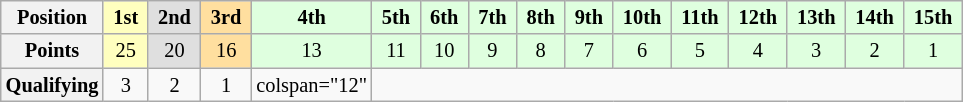<table class="wikitable" style="font-size:85%; text-align:center">
<tr>
<th>Position</th>
<td style="background:#ffffbf;"> <strong>1st</strong> </td>
<td style="background:#dfdfdf;"> <strong>2nd</strong> </td>
<td style="background:#ffdf9f;"> <strong>3rd</strong> </td>
<td style="background:#dfffdf;"> <strong>4th</strong> </td>
<td style="background:#dfffdf;"> <strong>5th</strong> </td>
<td style="background:#dfffdf;"> <strong>6th</strong> </td>
<td style="background:#dfffdf;"> <strong>7th</strong> </td>
<td style="background:#dfffdf;"> <strong>8th</strong> </td>
<td style="background:#dfffdf;"> <strong>9th</strong> </td>
<td style="background:#dfffdf;"> <strong>10th</strong> </td>
<td style="background:#dfffdf;"> <strong>11th</strong> </td>
<td style="background:#dfffdf;"> <strong>12th</strong> </td>
<td style="background:#dfffdf;"> <strong>13th</strong> </td>
<td style="background:#dfffdf;"> <strong>14th</strong> </td>
<td style="background:#dfffdf;"> <strong>15th</strong> </td>
</tr>
<tr>
<th>Points</th>
<td style="background:#ffffbf;">25</td>
<td style="background:#dfdfdf;">20</td>
<td style="background:#ffdf9f;">16</td>
<td style="background:#dfffdf;">13</td>
<td style="background:#dfffdf;">11</td>
<td style="background:#dfffdf;">10</td>
<td style="background:#dfffdf;">9</td>
<td style="background:#dfffdf;">8</td>
<td style="background:#dfffdf;">7</td>
<td style="background:#dfffdf;">6</td>
<td style="background:#dfffdf;">5</td>
<td style="background:#dfffdf;">4</td>
<td style="background:#dfffdf;">3</td>
<td style="background:#dfffdf;">2</td>
<td style="background:#dfffdf;">1</td>
</tr>
<tr>
<th>Qualifying</th>
<td>3</td>
<td>2</td>
<td>1</td>
<td>colspan="12" </td>
</tr>
</table>
